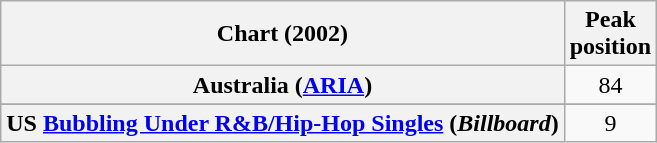<table class="wikitable sortable plainrowheaders">
<tr>
<th>Chart (2002)</th>
<th>Peak<br>position</th>
</tr>
<tr>
<th scope="row">Australia (<a href='#'>ARIA</a>)</th>
<td align="center">84</td>
</tr>
<tr>
</tr>
<tr>
</tr>
<tr>
</tr>
<tr>
<th scope="row">US <a href='#'>Bubbling Under R&B/Hip-Hop Singles</a> (<em>Billboard</em>)</th>
<td align="center">9</td>
</tr>
</table>
